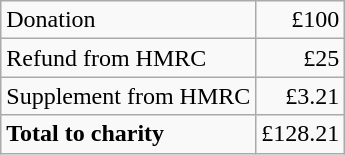<table class="wikitable">
<tr>
<td>Donation</td>
<td style="text-align:right">£100</td>
</tr>
<tr>
<td>Refund from HMRC</td>
<td style="text-align:right">£25</td>
</tr>
<tr>
<td>Supplement from HMRC</td>
<td style="text-align:right">£3.21</td>
</tr>
<tr>
<td><strong>Total to charity</strong></td>
<td style="text-align:right">£128.21</td>
</tr>
</table>
